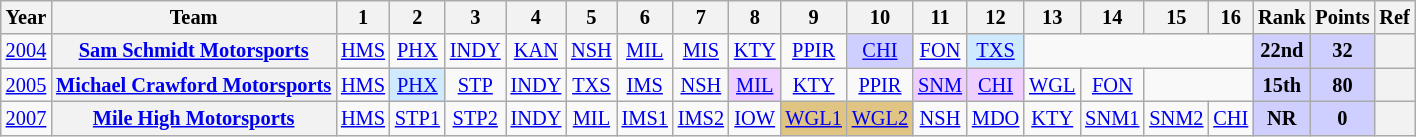<table class="wikitable" style="text-align:center; font-size:85%">
<tr>
<th>Year</th>
<th>Team</th>
<th>1</th>
<th>2</th>
<th>3</th>
<th>4</th>
<th>5</th>
<th>6</th>
<th>7</th>
<th>8</th>
<th>9</th>
<th>10</th>
<th>11</th>
<th>12</th>
<th>13</th>
<th>14</th>
<th>15</th>
<th>16</th>
<th>Rank</th>
<th>Points</th>
<th>Ref</th>
</tr>
<tr>
<td><a href='#'>2004</a></td>
<th nowrap><a href='#'>Sam Schmidt Motorsports</a></th>
<td><a href='#'>HMS</a></td>
<td><a href='#'>PHX</a></td>
<td><a href='#'>INDY</a></td>
<td><a href='#'>KAN</a></td>
<td><a href='#'>NSH</a></td>
<td><a href='#'>MIL</a></td>
<td><a href='#'>MIS</a></td>
<td><a href='#'>KTY</a></td>
<td><a href='#'>PPIR</a></td>
<td style="background:#CFCFFF;"><a href='#'>CHI</a><br></td>
<td><a href='#'>FON</a></td>
<td style="background:#CFEAFF;"><a href='#'>TXS</a><br></td>
<td colspan=4></td>
<td style="background:#CFCFFF;"><strong>22nd</strong></td>
<td style="background:#CFCFFF;"><strong>32</strong></td>
<th></th>
</tr>
<tr>
<td><a href='#'>2005</a></td>
<th nowrap><a href='#'>Michael Crawford Motorsports</a></th>
<td><a href='#'>HMS</a></td>
<td style="background:#CFEAFF;"><a href='#'>PHX</a><br></td>
<td><a href='#'>STP</a></td>
<td><a href='#'>INDY</a></td>
<td><a href='#'>TXS</a></td>
<td><a href='#'>IMS</a></td>
<td><a href='#'>NSH</a></td>
<td style="background:#EFCFFF;"><a href='#'>MIL</a><br></td>
<td><a href='#'>KTY</a></td>
<td><a href='#'>PPIR</a></td>
<td style="background:#EFCFFF;"><a href='#'>SNM</a><br></td>
<td style="background:#EFCFFF;"><a href='#'>CHI</a><br></td>
<td><a href='#'>WGL</a></td>
<td><a href='#'>FON</a></td>
<td colspan=2></td>
<td style="background:#CFCFFF;"><strong>15th</strong></td>
<td style="background:#CFCFFF;"><strong>80</strong></td>
<th></th>
</tr>
<tr>
<td><a href='#'>2007</a></td>
<th nowrap><a href='#'>Mile High Motorsports</a></th>
<td><a href='#'>HMS</a></td>
<td><a href='#'>STP1</a></td>
<td><a href='#'>STP2</a></td>
<td><a href='#'>INDY</a></td>
<td><a href='#'>MIL</a></td>
<td><a href='#'>IMS1</a></td>
<td><a href='#'>IMS2</a></td>
<td><a href='#'>IOW</a></td>
<td style="background:#DFC484;"><a href='#'>WGL1</a><br></td>
<td style="background:#DFC484;"><a href='#'>WGL2</a><br></td>
<td><a href='#'>NSH</a></td>
<td><a href='#'>MDO</a></td>
<td><a href='#'>KTY</a></td>
<td><a href='#'>SNM1</a></td>
<td><a href='#'>SNM2</a></td>
<td><a href='#'>CHI</a></td>
<td style="background:#CFCFFF;"><strong>NR</strong></td>
<td style="background:#CFCFFF;"><strong>0</strong></td>
<th></th>
</tr>
</table>
